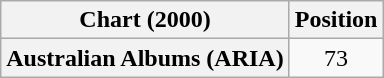<table class="wikitable sortable plainrowheaders" style="text-align:center">
<tr>
<th scope="col">Chart (2000)</th>
<th scope="col">Position</th>
</tr>
<tr>
<th scope="row">Australian Albums (ARIA)</th>
<td>73</td>
</tr>
</table>
